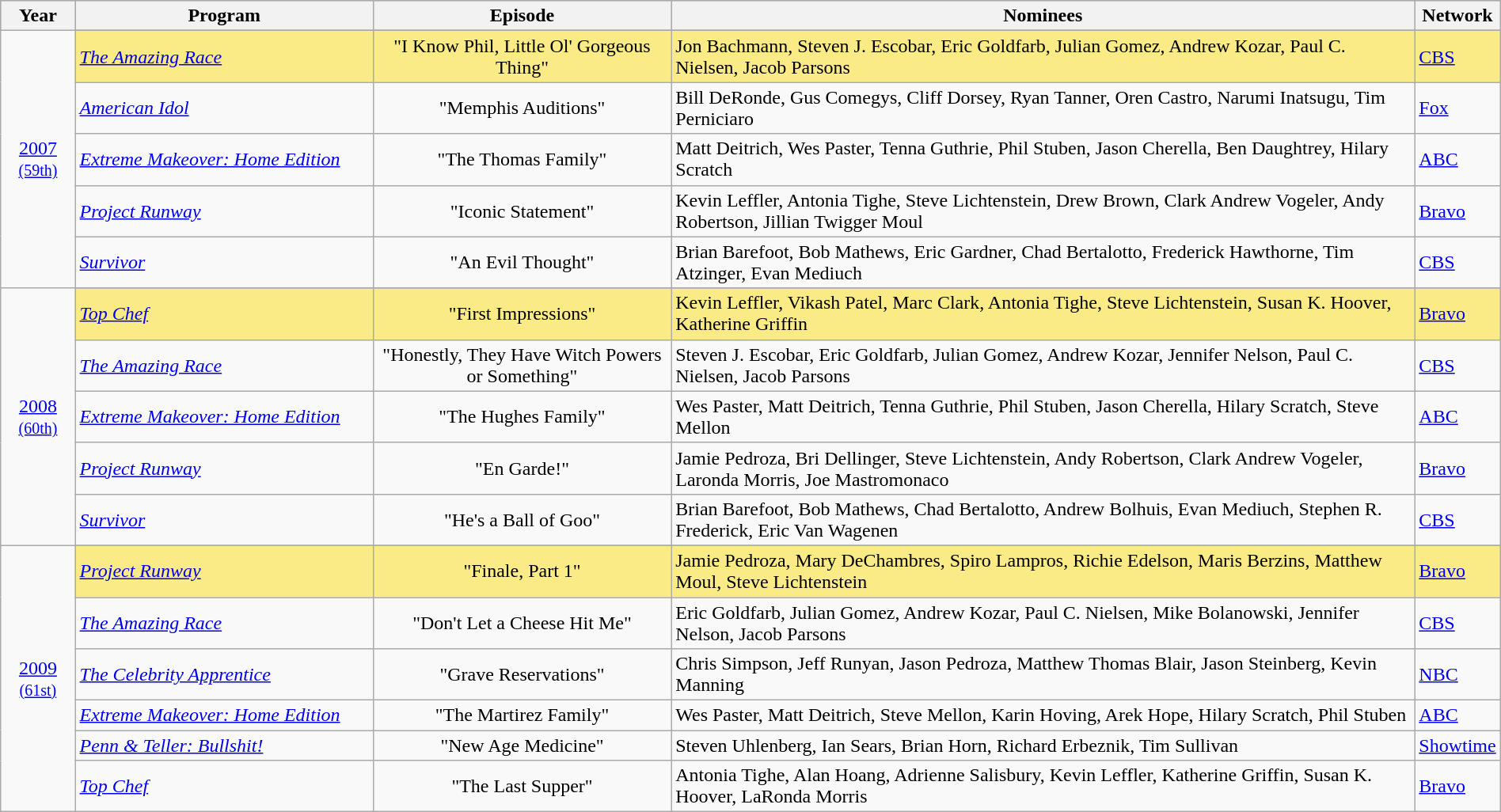<table class="wikitable" style="width:100%">
<tr bgcolor="#bebebe">
<th width="5%">Year</th>
<th width="20%">Program</th>
<th width="20%">Episode</th>
<th width="50%">Nominees</th>
<th width="5%">Network</th>
</tr>
<tr>
<td rowspan=6 style="text-align:center"><a href='#'>2007</a><br><small><a href='#'>(59th)</a></small><br></td>
</tr>
<tr style="background:#FAEB86">
<td><em><a href='#'>The Amazing Race</a></em></td>
<td align=center>"I Know Phil, Little Ol' Gorgeous Thing"</td>
<td>Jon Bachmann, Steven J. Escobar, Eric Goldfarb, Julian Gomez, Andrew Kozar, Paul C. Nielsen, Jacob Parsons</td>
<td><a href='#'>CBS</a></td>
</tr>
<tr>
<td><em><a href='#'>American Idol</a></em></td>
<td align=center>"Memphis Auditions"</td>
<td>Bill DeRonde, Gus Comegys, Cliff Dorsey, Ryan Tanner, Oren Castro, Narumi Inatsugu, Tim Perniciaro</td>
<td><a href='#'>Fox</a></td>
</tr>
<tr>
<td><em><a href='#'>Extreme Makeover: Home Edition</a></em></td>
<td align=center>"The Thomas Family"</td>
<td>Matt Deitrich, Wes Paster, Tenna Guthrie, Phil Stuben, Jason Cherella, Ben Daughtrey, Hilary Scratch</td>
<td><a href='#'>ABC</a></td>
</tr>
<tr>
<td><em><a href='#'>Project Runway</a></em></td>
<td align=center>"Iconic Statement"</td>
<td>Kevin Leffler, Antonia Tighe, Steve Lichtenstein, Drew Brown, Clark Andrew Vogeler, Andy Robertson, Jillian Twigger Moul</td>
<td><a href='#'>Bravo</a></td>
</tr>
<tr>
<td><em><a href='#'>Survivor</a></em></td>
<td align=center>"An Evil Thought"</td>
<td>Brian Barefoot, Bob Mathews, Eric Gardner, Chad Bertalotto, Frederick Hawthorne, Tim Atzinger, Evan Mediuch</td>
<td><a href='#'>CBS</a></td>
</tr>
<tr>
<td rowspan=6 style="text-align:center"><a href='#'>2008</a><br><small><a href='#'>(60th)</a></small><br></td>
</tr>
<tr style="background:#FAEB86">
<td><em><a href='#'>Top Chef</a></em></td>
<td align=center>"First Impressions"</td>
<td>Kevin Leffler, Vikash Patel, Marc Clark, Antonia Tighe, Steve Lichtenstein, Susan K. Hoover, Katherine Griffin</td>
<td><a href='#'>Bravo</a></td>
</tr>
<tr>
<td><em><a href='#'>The Amazing Race</a></em></td>
<td align=center>"Honestly, They Have Witch Powers or Something"</td>
<td>Steven J. Escobar, Eric Goldfarb, Julian Gomez, Andrew Kozar, Jennifer Nelson, Paul C. Nielsen, Jacob Parsons</td>
<td><a href='#'>CBS</a></td>
</tr>
<tr>
<td><em><a href='#'>Extreme Makeover: Home Edition</a></em></td>
<td align=center>"The Hughes Family"</td>
<td>Wes Paster, Matt Deitrich, Tenna Guthrie, Phil Stuben, Jason Cherella, Hilary Scratch, Steve Mellon</td>
<td><a href='#'>ABC</a></td>
</tr>
<tr>
<td><em><a href='#'>Project Runway</a></em></td>
<td align=center>"En Garde!"</td>
<td>Jamie Pedroza, Bri Dellinger, Steve Lichtenstein, Andy Robertson, Clark Andrew Vogeler, Laronda Morris, Joe Mastromonaco</td>
<td><a href='#'>Bravo</a></td>
</tr>
<tr>
<td><em><a href='#'>Survivor</a></em></td>
<td align=center>"He's a Ball of Goo"</td>
<td>Brian Barefoot, Bob Mathews, Chad Bertalotto, Andrew Bolhuis, Evan Mediuch, Stephen R. Frederick, Eric Van Wagenen</td>
<td><a href='#'>CBS</a></td>
</tr>
<tr>
<td rowspan=7 style="text-align:center"><a href='#'>2009</a><br><small><a href='#'>(61st)</a></small><br></td>
</tr>
<tr style="background:#FAEB86">
<td><em><a href='#'>Project Runway</a></em></td>
<td align=center>"Finale, Part 1"</td>
<td>Jamie Pedroza, Mary DeChambres, Spiro Lampros, Richie Edelson, Maris Berzins, Matthew Moul, Steve Lichtenstein</td>
<td><a href='#'>Bravo</a></td>
</tr>
<tr>
<td><em><a href='#'>The Amazing Race</a></em></td>
<td align=center>"Don't Let a Cheese Hit Me"</td>
<td>Eric Goldfarb, Julian Gomez, Andrew Kozar, Paul C. Nielsen, Mike Bolanowski, Jennifer Nelson, Jacob Parsons</td>
<td><a href='#'>CBS</a></td>
</tr>
<tr>
<td><em><a href='#'>The Celebrity Apprentice</a></em></td>
<td align=center>"Grave Reservations"</td>
<td>Chris Simpson, Jeff Runyan, Jason Pedroza, Matthew Thomas Blair, Jason Steinberg, Kevin Manning</td>
<td><a href='#'>NBC</a></td>
</tr>
<tr>
<td><em><a href='#'>Extreme Makeover: Home Edition</a></em></td>
<td align=center>"The Martirez Family"</td>
<td>Wes Paster, Matt Deitrich, Steve Mellon, Karin Hoving, Arek Hope, Hilary Scratch, Phil Stuben</td>
<td><a href='#'>ABC</a></td>
</tr>
<tr>
<td><em><a href='#'>Penn & Teller: Bullshit!</a></em></td>
<td align=center>"New Age Medicine"</td>
<td>Steven Uhlenberg, Ian Sears, Brian Horn, Richard Erbeznik, Tim Sullivan</td>
<td><a href='#'>Showtime</a></td>
</tr>
<tr>
<td><em><a href='#'>Top Chef</a></em></td>
<td align=center>"The Last Supper"</td>
<td>Antonia Tighe, Alan Hoang, Adrienne Salisbury, Kevin Leffler, Katherine Griffin, Susan K. Hoover, LaRonda Morris</td>
<td><a href='#'>Bravo</a></td>
</tr>
</table>
